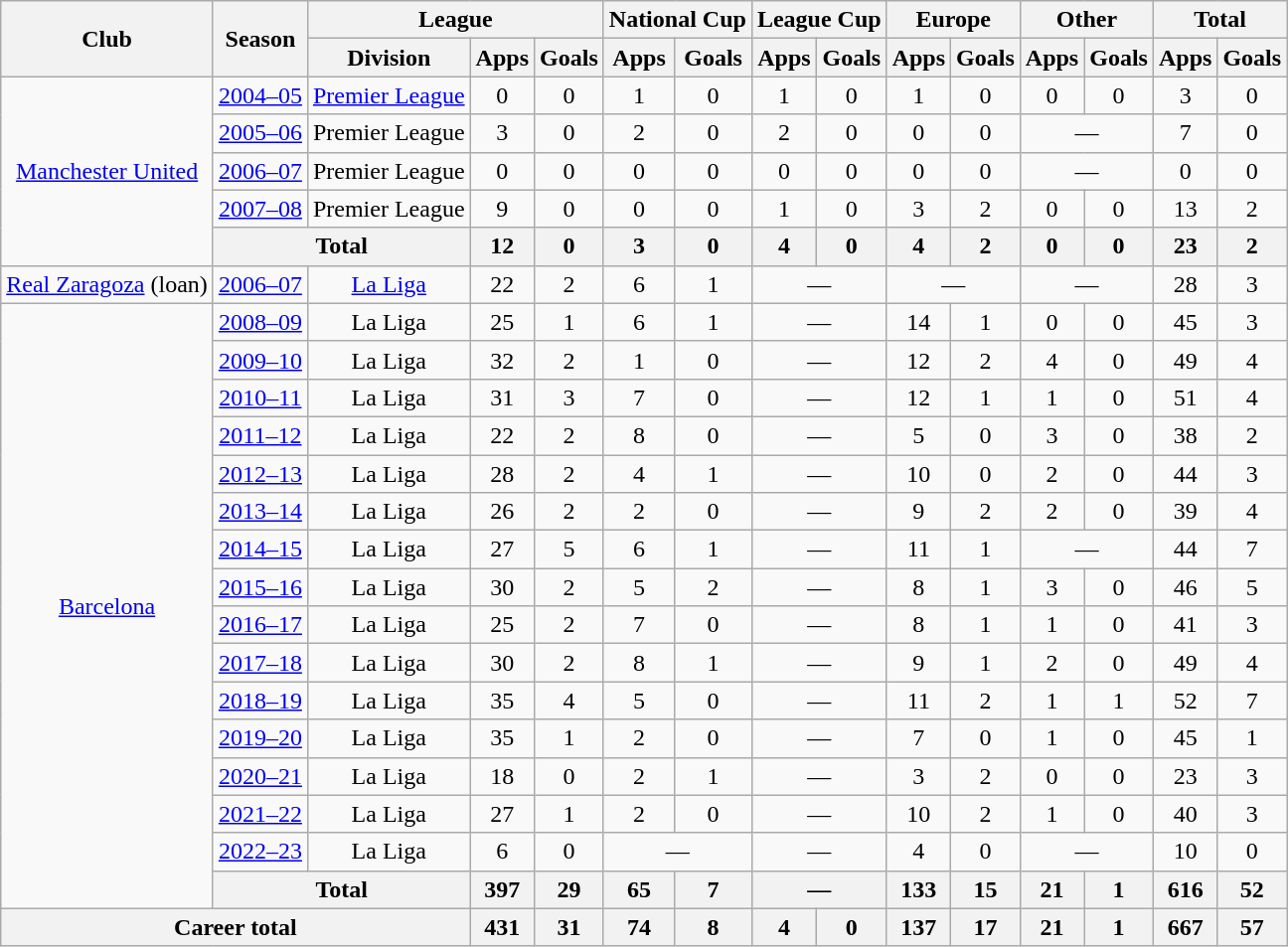<table class="wikitable" style="text-align: center;">
<tr>
<th rowspan=2>Club</th>
<th rowspan=2>Season</th>
<th colspan=3>League</th>
<th colspan=2>National Cup</th>
<th colspan=2>League Cup</th>
<th colspan=2>Europe</th>
<th colspan=2>Other</th>
<th colspan=2>Total</th>
</tr>
<tr>
<th>Division</th>
<th>Apps</th>
<th>Goals</th>
<th>Apps</th>
<th>Goals</th>
<th>Apps</th>
<th>Goals</th>
<th>Apps</th>
<th>Goals</th>
<th>Apps</th>
<th>Goals</th>
<th>Apps</th>
<th>Goals</th>
</tr>
<tr>
<td rowspan=5><a href='#'>Manchester United</a></td>
<td><a href='#'>2004–05</a></td>
<td><a href='#'>Premier League</a></td>
<td>0</td>
<td>0</td>
<td>1</td>
<td>0</td>
<td>1</td>
<td>0</td>
<td>1</td>
<td>0</td>
<td>0</td>
<td>0</td>
<td>3</td>
<td>0</td>
</tr>
<tr>
<td><a href='#'>2005–06</a></td>
<td>Premier League</td>
<td>3</td>
<td>0</td>
<td>2</td>
<td>0</td>
<td>2</td>
<td>0</td>
<td>0</td>
<td>0</td>
<td colspan=2>—</td>
<td>7</td>
<td>0</td>
</tr>
<tr>
<td><a href='#'>2006–07</a></td>
<td>Premier League</td>
<td>0</td>
<td>0</td>
<td>0</td>
<td>0</td>
<td>0</td>
<td>0</td>
<td>0</td>
<td>0</td>
<td colspan=2>—</td>
<td>0</td>
<td>0</td>
</tr>
<tr>
<td><a href='#'>2007–08</a></td>
<td>Premier League</td>
<td>9</td>
<td>0</td>
<td>0</td>
<td>0</td>
<td>1</td>
<td>0</td>
<td>3</td>
<td>2</td>
<td>0</td>
<td>0</td>
<td>13</td>
<td>2</td>
</tr>
<tr>
<th colspan=2>Total</th>
<th>12</th>
<th>0</th>
<th>3</th>
<th>0</th>
<th>4</th>
<th>0</th>
<th>4</th>
<th>2</th>
<th>0</th>
<th>0</th>
<th>23</th>
<th>2</th>
</tr>
<tr>
<td><a href='#'>Real Zaragoza</a> (loan)</td>
<td><a href='#'>2006–07</a></td>
<td><a href='#'>La Liga</a></td>
<td>22</td>
<td>2</td>
<td>6</td>
<td>1</td>
<td colspan=2>—</td>
<td colspan=2>—</td>
<td colspan=2>—</td>
<td>28</td>
<td>3</td>
</tr>
<tr>
<td rowspan=16><a href='#'>Barcelona</a></td>
<td><a href='#'>2008–09</a></td>
<td>La Liga</td>
<td>25</td>
<td>1</td>
<td>6</td>
<td>1</td>
<td colspan=2>—</td>
<td>14</td>
<td>1</td>
<td>0</td>
<td>0</td>
<td>45</td>
<td>3</td>
</tr>
<tr>
<td><a href='#'>2009–10</a></td>
<td>La Liga</td>
<td>32</td>
<td>2</td>
<td>1</td>
<td>0</td>
<td colspan=2>—</td>
<td>12</td>
<td>2</td>
<td>4</td>
<td>0</td>
<td>49</td>
<td>4</td>
</tr>
<tr>
<td><a href='#'>2010–11</a></td>
<td>La Liga</td>
<td>31</td>
<td>3</td>
<td>7</td>
<td>0</td>
<td colspan=2>—</td>
<td>12</td>
<td>1</td>
<td>1</td>
<td>0</td>
<td>51</td>
<td>4</td>
</tr>
<tr>
<td><a href='#'>2011–12</a></td>
<td>La Liga</td>
<td>22</td>
<td>2</td>
<td>8</td>
<td>0</td>
<td colspan=2>—</td>
<td>5</td>
<td>0</td>
<td>3</td>
<td>0</td>
<td>38</td>
<td>2</td>
</tr>
<tr>
<td><a href='#'>2012–13</a></td>
<td>La Liga</td>
<td>28</td>
<td>2</td>
<td>4</td>
<td>1</td>
<td colspan=2>—</td>
<td>10</td>
<td>0</td>
<td>2</td>
<td>0</td>
<td>44</td>
<td>3</td>
</tr>
<tr>
<td><a href='#'>2013–14</a></td>
<td>La Liga</td>
<td>26</td>
<td>2</td>
<td>2</td>
<td>0</td>
<td colspan=2>—</td>
<td>9</td>
<td>2</td>
<td>2</td>
<td>0</td>
<td>39</td>
<td>4</td>
</tr>
<tr>
<td><a href='#'>2014–15</a></td>
<td>La Liga</td>
<td>27</td>
<td>5</td>
<td>6</td>
<td>1</td>
<td colspan=2>—</td>
<td>11</td>
<td>1</td>
<td colspan=2>—</td>
<td>44</td>
<td>7</td>
</tr>
<tr>
<td><a href='#'>2015–16</a></td>
<td>La Liga</td>
<td>30</td>
<td>2</td>
<td>5</td>
<td>2</td>
<td colspan=2>—</td>
<td>8</td>
<td>1</td>
<td>3</td>
<td>0</td>
<td>46</td>
<td>5</td>
</tr>
<tr>
<td><a href='#'>2016–17</a></td>
<td>La Liga</td>
<td>25</td>
<td>2</td>
<td>7</td>
<td>0</td>
<td colspan=2>—</td>
<td>8</td>
<td>1</td>
<td>1</td>
<td>0</td>
<td>41</td>
<td>3</td>
</tr>
<tr>
<td><a href='#'>2017–18</a></td>
<td>La Liga</td>
<td>30</td>
<td>2</td>
<td>8</td>
<td>1</td>
<td colspan=2>—</td>
<td>9</td>
<td>1</td>
<td>2</td>
<td>0</td>
<td>49</td>
<td>4</td>
</tr>
<tr>
<td><a href='#'>2018–19</a></td>
<td>La Liga</td>
<td>35</td>
<td>4</td>
<td>5</td>
<td>0</td>
<td colspan=2>—</td>
<td>11</td>
<td>2</td>
<td>1</td>
<td>1</td>
<td>52</td>
<td>7</td>
</tr>
<tr>
<td><a href='#'>2019–20</a></td>
<td>La Liga</td>
<td>35</td>
<td>1</td>
<td>2</td>
<td>0</td>
<td colspan=2>—</td>
<td>7</td>
<td>0</td>
<td>1</td>
<td>0</td>
<td>45</td>
<td>1</td>
</tr>
<tr>
<td><a href='#'>2020–21</a></td>
<td>La Liga</td>
<td>18</td>
<td>0</td>
<td>2</td>
<td>1</td>
<td colspan=2>—</td>
<td>3</td>
<td>2</td>
<td>0</td>
<td>0</td>
<td>23</td>
<td>3</td>
</tr>
<tr>
<td><a href='#'>2021–22</a></td>
<td>La Liga</td>
<td>27</td>
<td>1</td>
<td>2</td>
<td>0</td>
<td colspan=2>—</td>
<td>10</td>
<td>2</td>
<td>1</td>
<td>0</td>
<td>40</td>
<td>3</td>
</tr>
<tr>
<td><a href='#'>2022–23</a></td>
<td>La Liga</td>
<td>6</td>
<td>0</td>
<td colspan=2>—</td>
<td colspan=2>—</td>
<td>4</td>
<td>0</td>
<td colspan=2>—</td>
<td>10</td>
<td>0</td>
</tr>
<tr>
<th colspan=2>Total</th>
<th>397</th>
<th>29</th>
<th>65</th>
<th>7</th>
<th colspan=2>—</th>
<th>133</th>
<th>15</th>
<th>21</th>
<th>1</th>
<th>616</th>
<th>52</th>
</tr>
<tr>
<th colspan=3>Career total</th>
<th>431</th>
<th>31</th>
<th>74</th>
<th>8</th>
<th>4</th>
<th>0</th>
<th>137</th>
<th>17</th>
<th>21</th>
<th>1</th>
<th>667</th>
<th>57</th>
</tr>
</table>
